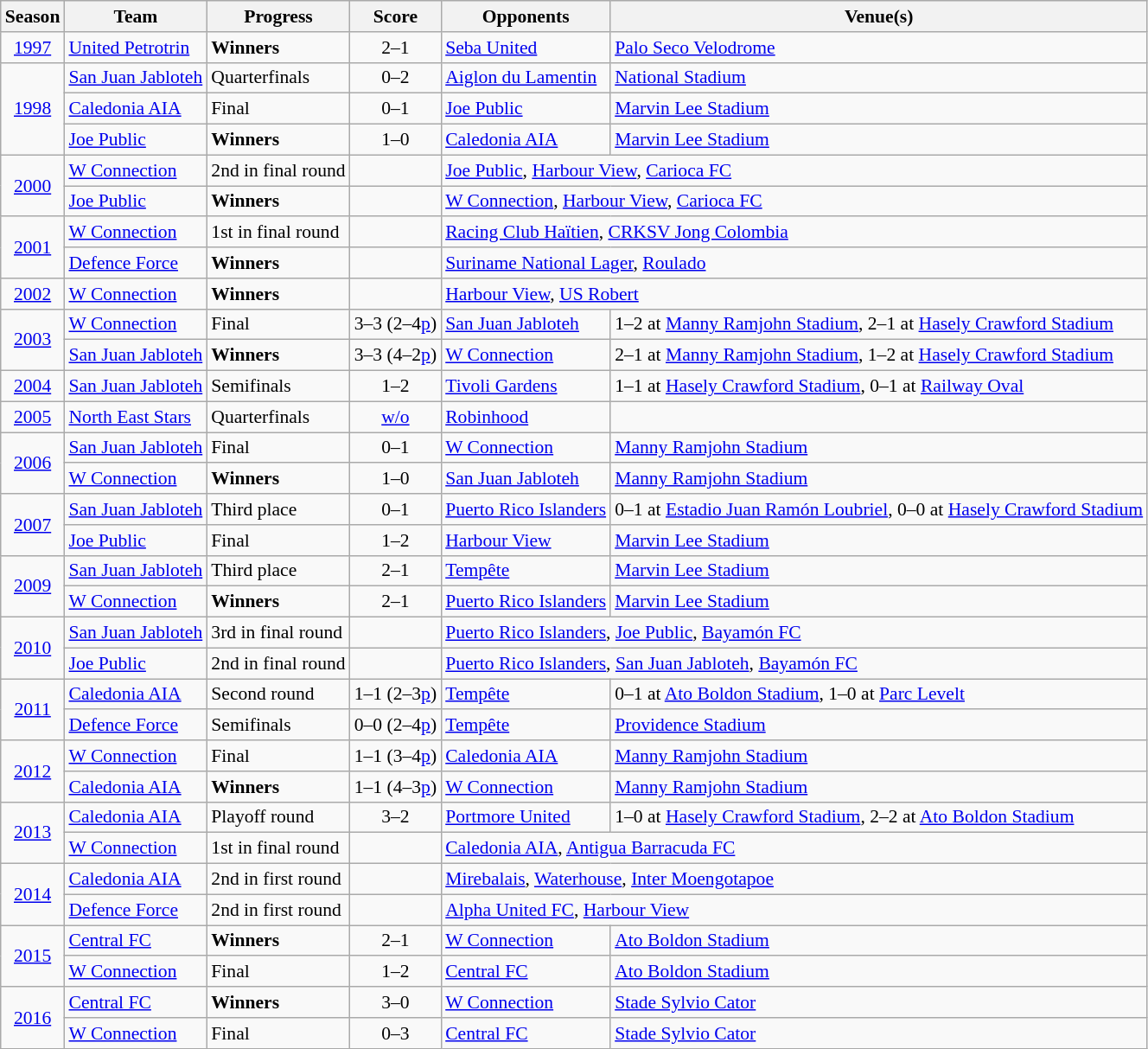<table class="wikitable" style="font-size:90%;">
<tr>
<th>Season</th>
<th>Team</th>
<th>Progress</th>
<th>Score</th>
<th>Opponents</th>
<th>Venue(s)</th>
</tr>
<tr>
<td style="text-align: center;"><a href='#'>1997</a></td>
<td><a href='#'>United Petrotrin</a></td>
<td><strong>Winners</strong></td>
<td style="text-align: center;">2–1</td>
<td> <a href='#'>Seba United</a></td>
<td><a href='#'>Palo Seco Velodrome</a></td>
</tr>
<tr>
<td style="text-align: center;" rowspan="3"><a href='#'>1998</a></td>
<td><a href='#'>San Juan Jabloteh</a></td>
<td>Quarterfinals</td>
<td style="text-align: center;">0–2</td>
<td> <a href='#'>Aiglon du Lamentin</a></td>
<td><a href='#'>National Stadium</a></td>
</tr>
<tr>
<td><a href='#'>Caledonia AIA</a></td>
<td>Final</td>
<td style="text-align: center;">0–1</td>
<td> <a href='#'>Joe Public</a></td>
<td><a href='#'>Marvin Lee Stadium</a></td>
</tr>
<tr>
<td><a href='#'>Joe Public</a></td>
<td><strong>Winners</strong></td>
<td style="text-align: center;">1–0</td>
<td> <a href='#'>Caledonia AIA</a></td>
<td><a href='#'>Marvin Lee Stadium</a></td>
</tr>
<tr>
<td style="text-align: center;" rowspan="2"><a href='#'>2000</a></td>
<td><a href='#'>W Connection</a></td>
<td>2nd in final round</td>
<td></td>
<td colspan="2"> <a href='#'>Joe Public</a>,  <a href='#'>Harbour View</a>,  <a href='#'>Carioca FC</a></td>
</tr>
<tr>
<td><a href='#'>Joe Public</a></td>
<td><strong>Winners</strong></td>
<td></td>
<td colspan="2"> <a href='#'>W Connection</a>,  <a href='#'>Harbour View</a>,  <a href='#'>Carioca FC</a></td>
</tr>
<tr>
<td style="text-align: center;" rowspan="2"><a href='#'>2001</a></td>
<td><a href='#'>W Connection</a></td>
<td>1st in final round</td>
<td></td>
<td colspan="2"> <a href='#'>Racing Club Haïtien</a>,  <a href='#'>CRKSV Jong Colombia</a></td>
</tr>
<tr>
<td><a href='#'>Defence Force</a></td>
<td><strong>Winners</strong></td>
<td></td>
<td colspan="2"> <a href='#'>Suriname National Lager</a>,  <a href='#'>Roulado</a></td>
</tr>
<tr>
<td style="text-align: center;"><a href='#'>2002</a></td>
<td><a href='#'>W Connection</a></td>
<td><strong>Winners</strong></td>
<td></td>
<td colspan="2"> <a href='#'>Harbour View</a>,  <a href='#'>US Robert</a></td>
</tr>
<tr>
<td style="text-align: center;" rowspan="2"><a href='#'>2003</a></td>
<td><a href='#'>W Connection</a></td>
<td>Final</td>
<td style="text-align: center;">3–3 (2–4<a href='#'>p</a>)</td>
<td> <a href='#'>San Juan Jabloteh</a></td>
<td>1–2 at <a href='#'>Manny Ramjohn Stadium</a>, 2–1 at <a href='#'>Hasely Crawford Stadium</a></td>
</tr>
<tr>
<td><a href='#'>San Juan Jabloteh</a></td>
<td><strong>Winners</strong></td>
<td style="text-align: center;">3–3 (4–2<a href='#'>p</a>)</td>
<td> <a href='#'>W Connection</a></td>
<td>2–1 at <a href='#'>Manny Ramjohn Stadium</a>, 1–2 at <a href='#'>Hasely Crawford Stadium</a></td>
</tr>
<tr>
<td style="text-align: center;"><a href='#'>2004</a></td>
<td><a href='#'>San Juan Jabloteh</a></td>
<td>Semifinals</td>
<td style="text-align: center;">1–2</td>
<td> <a href='#'>Tivoli Gardens</a></td>
<td>1–1 at <a href='#'>Hasely Crawford Stadium</a>, 0–1 at <a href='#'>Railway Oval</a></td>
</tr>
<tr>
<td style="text-align: center;"><a href='#'>2005</a></td>
<td><a href='#'>North East Stars</a></td>
<td>Quarterfinals</td>
<td style="text-align: center;"><a href='#'>w/o</a></td>
<td> <a href='#'>Robinhood</a></td>
<td></td>
</tr>
<tr>
<td style="text-align: center;" rowspan="2"><a href='#'>2006</a></td>
<td><a href='#'>San Juan Jabloteh</a></td>
<td>Final</td>
<td style="text-align: center;">0–1</td>
<td> <a href='#'>W Connection</a></td>
<td><a href='#'>Manny Ramjohn Stadium</a></td>
</tr>
<tr>
<td><a href='#'>W Connection</a></td>
<td><strong>Winners</strong></td>
<td style="text-align: center;">1–0</td>
<td> <a href='#'>San Juan Jabloteh</a></td>
<td><a href='#'>Manny Ramjohn Stadium</a></td>
</tr>
<tr>
<td style="text-align: center;" rowspan="2"><a href='#'>2007</a></td>
<td><a href='#'>San Juan Jabloteh</a></td>
<td>Third place</td>
<td style="text-align: center;">0–1</td>
<td> <a href='#'>Puerto Rico Islanders</a></td>
<td>0–1 at <a href='#'>Estadio Juan Ramón Loubriel</a>, 0–0 at <a href='#'>Hasely Crawford Stadium</a></td>
</tr>
<tr>
<td><a href='#'>Joe Public</a></td>
<td>Final</td>
<td style="text-align: center;">1–2</td>
<td> <a href='#'>Harbour View</a></td>
<td><a href='#'>Marvin Lee Stadium</a></td>
</tr>
<tr>
<td style="text-align: center;" rowspan="2"><a href='#'>2009</a></td>
<td><a href='#'>San Juan Jabloteh</a></td>
<td>Third place</td>
<td style="text-align: center;">2–1</td>
<td> <a href='#'>Tempête</a></td>
<td><a href='#'>Marvin Lee Stadium</a></td>
</tr>
<tr>
<td><a href='#'>W Connection</a></td>
<td><strong>Winners</strong></td>
<td style="text-align: center;">2–1</td>
<td> <a href='#'>Puerto Rico Islanders</a></td>
<td><a href='#'>Marvin Lee Stadium</a></td>
</tr>
<tr>
<td style="text-align: center;" rowspan="2"><a href='#'>2010</a></td>
<td><a href='#'>San Juan Jabloteh</a></td>
<td>3rd in final round</td>
<td></td>
<td colspan="2"> <a href='#'>Puerto Rico Islanders</a>,  <a href='#'>Joe Public</a>,  <a href='#'>Bayamón FC</a></td>
</tr>
<tr>
<td><a href='#'>Joe Public</a></td>
<td>2nd in final round</td>
<td></td>
<td colspan="2"> <a href='#'>Puerto Rico Islanders</a>,  <a href='#'>San Juan Jabloteh</a>,  <a href='#'>Bayamón FC</a></td>
</tr>
<tr>
<td style="text-align: center;" rowspan="2"><a href='#'>2011</a></td>
<td><a href='#'>Caledonia AIA</a></td>
<td>Second round</td>
<td style="text-align: center;">1–1 (2–3<a href='#'>p</a>)</td>
<td> <a href='#'>Tempête</a></td>
<td>0–1 at <a href='#'>Ato Boldon Stadium</a>, 1–0 at <a href='#'>Parc Levelt</a></td>
</tr>
<tr>
<td><a href='#'>Defence Force</a></td>
<td>Semifinals</td>
<td style="text-align: center;">0–0 (2–4<a href='#'>p</a>)</td>
<td> <a href='#'>Tempête</a></td>
<td><a href='#'>Providence Stadium</a></td>
</tr>
<tr>
<td style="text-align: center;" rowspan="2"><a href='#'>2012</a></td>
<td><a href='#'>W Connection</a></td>
<td>Final</td>
<td style="text-align: center;">1–1 (3–4<a href='#'>p</a>)</td>
<td> <a href='#'>Caledonia AIA</a></td>
<td><a href='#'>Manny Ramjohn Stadium</a></td>
</tr>
<tr>
<td><a href='#'>Caledonia AIA</a></td>
<td><strong>Winners</strong></td>
<td style="text-align: center;">1–1 (4–3<a href='#'>p</a>)</td>
<td> <a href='#'>W Connection</a></td>
<td><a href='#'>Manny Ramjohn Stadium</a></td>
</tr>
<tr>
<td style="text-align: center;" rowspan="2"><a href='#'>2013</a></td>
<td><a href='#'>Caledonia AIA</a></td>
<td>Playoff round</td>
<td style="text-align: center;">3–2</td>
<td> <a href='#'>Portmore United</a></td>
<td>1–0 at <a href='#'>Hasely Crawford Stadium</a>, 2–2 at <a href='#'>Ato Boldon Stadium</a></td>
</tr>
<tr>
<td><a href='#'>W Connection</a></td>
<td>1st in final round</td>
<td></td>
<td colspan="2"> <a href='#'>Caledonia AIA</a>,  <a href='#'>Antigua Barracuda FC</a></td>
</tr>
<tr>
<td style="text-align: center;" rowspan="2"><a href='#'>2014</a></td>
<td><a href='#'>Caledonia AIA</a></td>
<td>2nd in first round</td>
<td></td>
<td colspan="2"> <a href='#'>Mirebalais</a>,  <a href='#'>Waterhouse</a>,  <a href='#'>Inter Moengotapoe</a></td>
</tr>
<tr>
<td><a href='#'>Defence Force</a></td>
<td>2nd in first round</td>
<td></td>
<td colspan="2"> <a href='#'>Alpha United FC</a>,  <a href='#'>Harbour View</a></td>
</tr>
<tr>
<td style="text-align: center;" rowspan="2"><a href='#'>2015</a></td>
<td><a href='#'>Central FC</a></td>
<td><strong>Winners</strong></td>
<td style="text-align: center;">2–1</td>
<td> <a href='#'>W Connection</a></td>
<td><a href='#'>Ato Boldon Stadium</a></td>
</tr>
<tr>
<td><a href='#'>W Connection</a></td>
<td>Final</td>
<td style="text-align: center;">1–2</td>
<td> <a href='#'>Central FC</a></td>
<td><a href='#'>Ato Boldon Stadium</a></td>
</tr>
<tr>
<td style="text-align: center;" rowspan="2"><a href='#'>2016</a></td>
<td><a href='#'>Central FC</a></td>
<td><strong>Winners</strong></td>
<td style="text-align: center;">3–0</td>
<td> <a href='#'>W Connection</a></td>
<td><a href='#'>Stade Sylvio Cator</a></td>
</tr>
<tr>
<td><a href='#'>W Connection</a></td>
<td>Final</td>
<td style="text-align: center;">0–3</td>
<td> <a href='#'>Central FC</a></td>
<td><a href='#'>Stade Sylvio Cator</a></td>
</tr>
</table>
